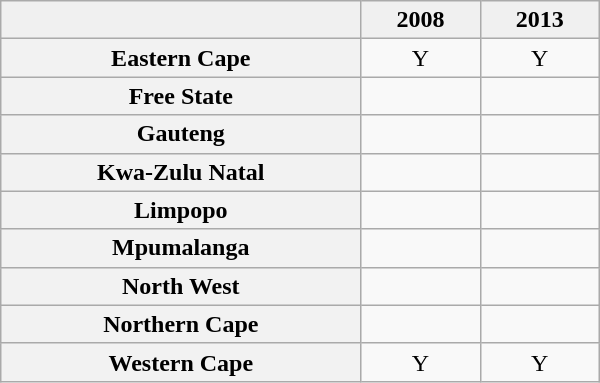<table class="wikitable sortable" style="text-align:center; width:400px; height:150px;">
<tr>
<td style="text-align:center; background:#f0f0f0;"></td>
<td style="text-align:center; background:#f0f0f0;"><strong>2008</strong></td>
<td style="text-align:center; background:#f0f0f0;"><strong>2013</strong></td>
</tr>
<tr>
<th scope="row">Eastern Cape</th>
<td>Y</td>
<td>Y</td>
</tr>
<tr>
<th scope="row">Free State</th>
<td></td>
<td></td>
</tr>
<tr>
<th scope="row">Gauteng</th>
<td></td>
<td></td>
</tr>
<tr>
<th scope="row">Kwa-Zulu Natal</th>
<td></td>
<td></td>
</tr>
<tr>
<th scope="row">Limpopo</th>
<td></td>
<td></td>
</tr>
<tr>
<th scope="row">Mpumalanga</th>
<td></td>
<td></td>
</tr>
<tr>
<th scope="row">North West</th>
<td></td>
<td></td>
</tr>
<tr>
<th scope="row">Northern Cape</th>
<td></td>
<td></td>
</tr>
<tr>
<th scope="row">Western Cape</th>
<td>Y</td>
<td>Y</td>
</tr>
</table>
